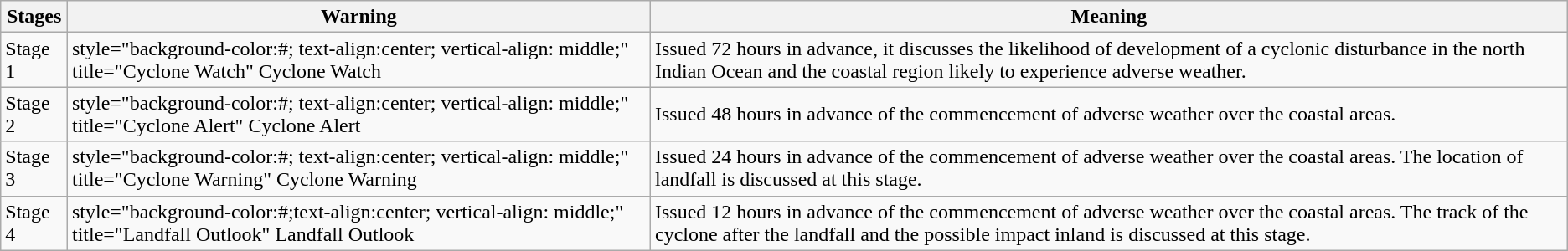<table class="wikitable">
<tr>
<th>Stages</th>
<th>Warning</th>
<th>Meaning</th>
</tr>
<tr>
<td>Stage 1</td>
<td>style="background-color:#; text-align:center; vertical-align: middle;" title="Cyclone Watch" Cyclone Watch</td>
<td>Issued 72 hours in advance, it discusses the likelihood of development of a cyclonic disturbance in the north Indian Ocean and the coastal region likely to experience adverse weather.</td>
</tr>
<tr>
<td>Stage 2</td>
<td>style="background-color:#; text-align:center; vertical-align: middle;" title="Cyclone Alert" Cyclone Alert</td>
<td>Issued 48 hours in advance of the commencement of adverse weather over the coastal areas.</td>
</tr>
<tr>
<td>Stage 3</td>
<td>style="background-color:#; text-align:center; vertical-align: middle;" title="Cyclone Warning" Cyclone Warning</td>
<td>Issued 24 hours in advance of the commencement of adverse weather over the coastal areas. The location of landfall is discussed at this stage.</td>
</tr>
<tr>
<td>Stage 4</td>
<td>style="background-color:#;text-align:center; vertical-align: middle;" title="Landfall Outlook" Landfall Outlook</td>
<td>Issued 12 hours in advance of the commencement of adverse weather over the coastal areas. The track of the cyclone after the landfall and the possible impact inland is discussed at this stage.</td>
</tr>
</table>
